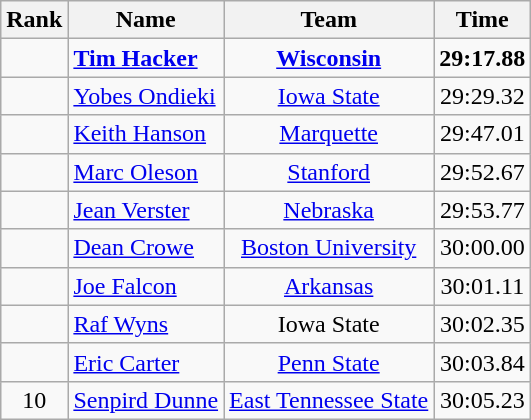<table class="wikitable sortable" style="text-align:center">
<tr>
<th>Rank</th>
<th>Name</th>
<th>Team</th>
<th>Time</th>
</tr>
<tr>
<td></td>
<td align=left> <strong><a href='#'>Tim Hacker</a></strong></td>
<td><strong><a href='#'>Wisconsin</a></strong></td>
<td><strong>29:17.88</strong></td>
</tr>
<tr>
<td></td>
<td align=left> <a href='#'>Yobes Ondieki</a></td>
<td><a href='#'>Iowa State</a></td>
<td>29:29.32</td>
</tr>
<tr>
<td></td>
<td align=left> <a href='#'>Keith Hanson</a></td>
<td><a href='#'>Marquette</a></td>
<td>29:47.01</td>
</tr>
<tr>
<td></td>
<td align=left> <a href='#'>Marc Oleson</a></td>
<td><a href='#'>Stanford</a></td>
<td>29:52.67</td>
</tr>
<tr>
<td></td>
<td align=left> <a href='#'>Jean Verster</a></td>
<td><a href='#'>Nebraska</a></td>
<td>29:53.77</td>
</tr>
<tr>
<td></td>
<td align=left> <a href='#'>Dean Crowe</a></td>
<td><a href='#'>Boston University</a></td>
<td>30:00.00</td>
</tr>
<tr>
<td></td>
<td align=left> <a href='#'>Joe Falcon</a></td>
<td><a href='#'>Arkansas</a></td>
<td>30:01.11</td>
</tr>
<tr>
<td></td>
<td align=left> <a href='#'>Raf Wyns</a></td>
<td>Iowa State</td>
<td>30:02.35</td>
</tr>
<tr>
<td></td>
<td align=left> <a href='#'>Eric Carter</a></td>
<td><a href='#'>Penn State</a></td>
<td>30:03.84</td>
</tr>
<tr>
<td>10</td>
<td align=left> <a href='#'>Senpird Dunne</a></td>
<td><a href='#'>East Tennessee State</a></td>
<td>30:05.23</td>
</tr>
</table>
